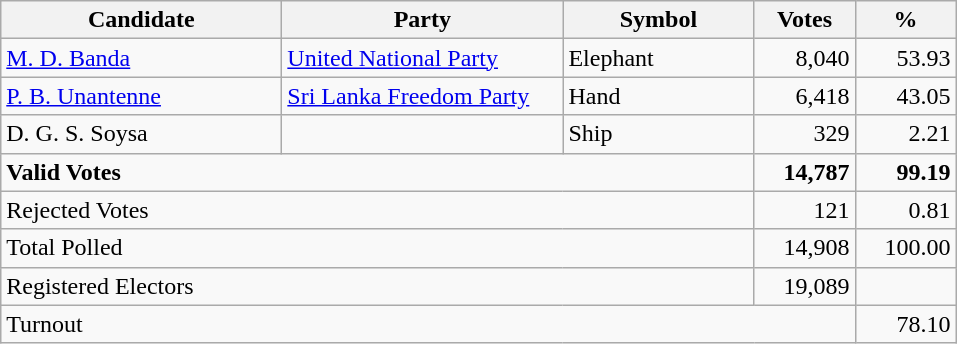<table class="wikitable" border="1" style="text-align:right;">
<tr>
<th align=left width="180">Candidate</th>
<th align=left width="180">Party</th>
<th align=left width="120">Symbol</th>
<th align=left width="60">Votes</th>
<th align=left width="60">%</th>
</tr>
<tr>
<td align=left><a href='#'>M. D. Banda</a></td>
<td align=left><a href='#'>United National Party</a></td>
<td align=left>Elephant</td>
<td align=right>8,040</td>
<td align=right>53.93</td>
</tr>
<tr>
<td align=left><a href='#'>P. B. Unantenne</a></td>
<td align=left><a href='#'>Sri Lanka Freedom Party</a></td>
<td align=left>Hand</td>
<td align=right>6,418</td>
<td align=right>43.05</td>
</tr>
<tr>
<td align=left>D. G. S. Soysa</td>
<td></td>
<td align=left>Ship</td>
<td align=right>329</td>
<td align=right>2.21</td>
</tr>
<tr>
<td align=left colspan=3><strong>Valid Votes</strong></td>
<td align=right><strong>14,787</strong></td>
<td align=right><strong>99.19</strong></td>
</tr>
<tr>
<td align=left colspan=3>Rejected Votes</td>
<td align=right>121</td>
<td align=right>0.81</td>
</tr>
<tr>
<td align=left colspan=3>Total Polled</td>
<td align=right>14,908</td>
<td align=right>100.00</td>
</tr>
<tr>
<td align=left colspan=3>Registered Electors</td>
<td align=right>19,089</td>
<td></td>
</tr>
<tr>
<td align=left colspan=4>Turnout</td>
<td align=right>78.10</td>
</tr>
</table>
